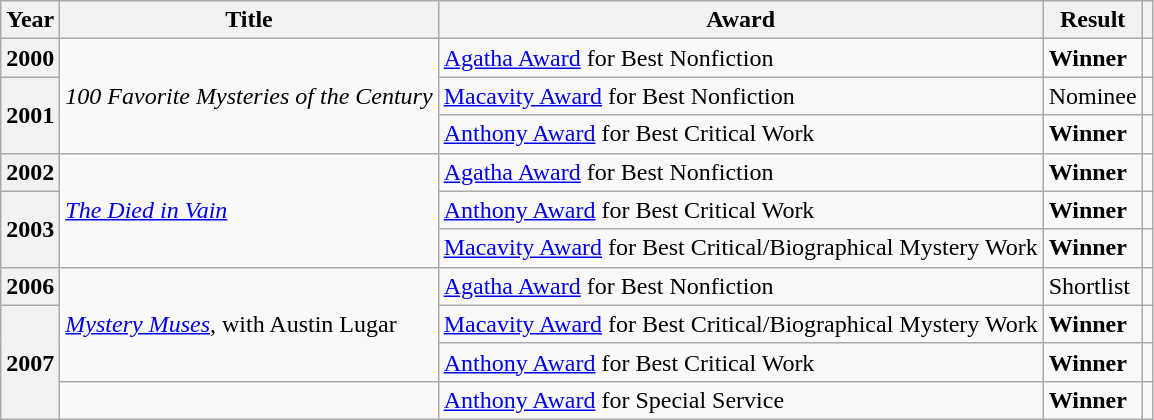<table class="wikitable sortable mw-collapsible">
<tr>
<th>Year</th>
<th>Title</th>
<th>Award</th>
<th>Result</th>
<th></th>
</tr>
<tr>
<th>2000</th>
<td rowspan="3"><em>100 Favorite Mysteries of the Century</em></td>
<td><a href='#'>Agatha Award</a> for Best Nonfiction</td>
<td><strong>Winner</strong></td>
<td></td>
</tr>
<tr>
<th rowspan="2">2001</th>
<td><a href='#'>Macavity Award</a> for Best Nonfiction</td>
<td>Nominee</td>
<td></td>
</tr>
<tr>
<td><a href='#'>Anthony Award</a> for Best Critical Work</td>
<td><strong>Winner</strong></td>
<td><strong></strong></td>
</tr>
<tr>
<th>2002</th>
<td rowspan="3"><em><a href='#'>The Died in Vain</a></em></td>
<td><a href='#'>Agatha Award</a> for Best Nonfiction</td>
<td><strong>Winner</strong></td>
<td></td>
</tr>
<tr>
<th rowspan="2">2003</th>
<td><a href='#'>Anthony Award</a> for Best Critical Work</td>
<td><strong>Winner</strong></td>
<td><strong></strong></td>
</tr>
<tr>
<td><a href='#'>Macavity Award</a> for Best Critical/Biographical Mystery Work</td>
<td><strong>Winner</strong></td>
<td></td>
</tr>
<tr>
<th>2006</th>
<td rowspan="3"><em><a href='#'>Mystery Muses</a></em>, with Austin Lugar</td>
<td><a href='#'>Agatha Award</a> for Best Nonfiction</td>
<td>Shortlist</td>
<td></td>
</tr>
<tr>
<th rowspan="3">2007</th>
<td><a href='#'>Macavity Award</a> for Best Critical/Biographical Mystery Work</td>
<td><strong>Winner</strong></td>
<td></td>
</tr>
<tr>
<td><a href='#'>Anthony Award</a> for Best Critical Work</td>
<td><strong>Winner</strong></td>
<td><strong></strong></td>
</tr>
<tr>
<td></td>
<td><a href='#'>Anthony Award</a> for Special Service</td>
<td><strong>Winner</strong></td>
<td><strong></strong></td>
</tr>
</table>
